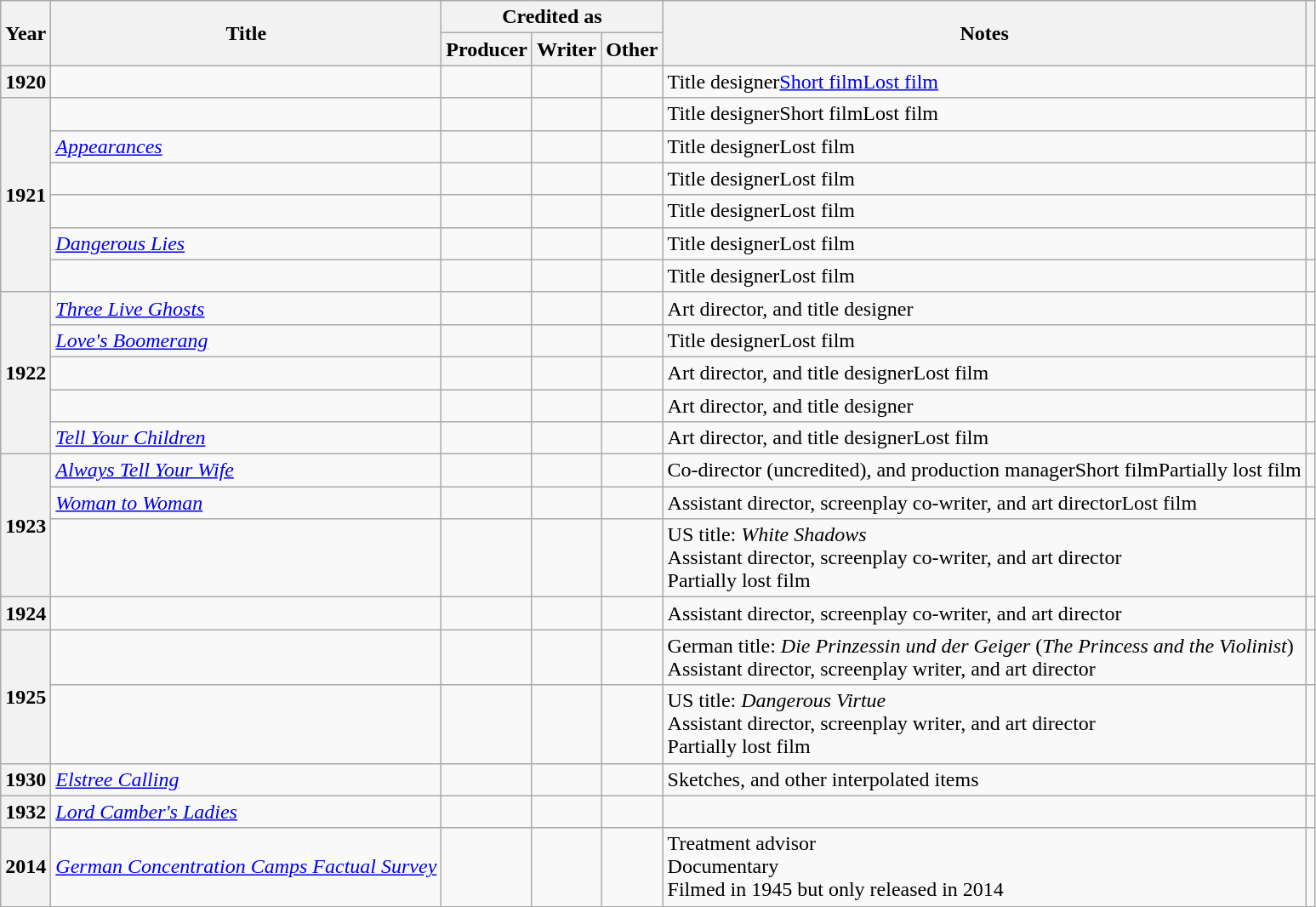<table class="wikitable sortable plainrowheaders">
<tr>
<th rowspan="2" scope="col">Year</th>
<th rowspan="2" scope="col">Title</th>
<th colspan="3">Credited as</th>
<th rowspan="2" scope="col" class="unsortable">Notes</th>
<th rowspan="2" scope="col" class="unsortable"></th>
</tr>
<tr>
<th>Producer</th>
<th>Writer</th>
<th>Other</th>
</tr>
<tr>
<th scope="row">1920</th>
<td><em></em></td>
<td></td>
<td></td>
<td></td>
<td>Title designer<a href='#'>Short film</a><a href='#'>Lost film</a></td>
<td style="text-align:center;"></td>
</tr>
<tr>
<th rowspan="6" scope="row">1921</th>
<td></td>
<td></td>
<td></td>
<td></td>
<td>Title designerShort filmLost film</td>
<td style="text-align:center;"></td>
</tr>
<tr>
<td><em><a href='#'>Appearances</a></em></td>
<td></td>
<td></td>
<td></td>
<td>Title designerLost film</td>
<td style="text-align:center;"></td>
</tr>
<tr>
<td><em></em></td>
<td></td>
<td></td>
<td></td>
<td>Title designerLost film</td>
<td style="text-align:center;"></td>
</tr>
<tr>
<td><em></em></td>
<td></td>
<td></td>
<td></td>
<td>Title designerLost film</td>
<td style="text-align:center;"></td>
</tr>
<tr>
<td><em><a href='#'>Dangerous Lies</a></em></td>
<td></td>
<td></td>
<td></td>
<td>Title designerLost film</td>
<td style="text-align:center;"></td>
</tr>
<tr>
<td><em></em></td>
<td></td>
<td></td>
<td></td>
<td>Title designerLost film</td>
<td style="text-align:center;"></td>
</tr>
<tr>
<th rowspan="5" scope="row">1922</th>
<td><em><a href='#'>Three Live Ghosts</a></em></td>
<td></td>
<td></td>
<td></td>
<td>Art director, and title designer</td>
<td style="text-align:center;"></td>
</tr>
<tr>
<td><em><a href='#'>Love's Boomerang</a></em></td>
<td></td>
<td></td>
<td></td>
<td>Title designerLost film</td>
<td style="text-align:center;"></td>
</tr>
<tr>
<td><em></em></td>
<td></td>
<td></td>
<td></td>
<td>Art director, and title designerLost film</td>
<td style="text-align:center;"></td>
</tr>
<tr>
<td><em></em></td>
<td></td>
<td></td>
<td></td>
<td>Art director, and title designer</td>
<td style="text-align:center;"></td>
</tr>
<tr>
<td><em><a href='#'>Tell Your Children</a></em></td>
<td></td>
<td></td>
<td></td>
<td>Art director, and title designerLost film</td>
<td style="text-align:center;"></td>
</tr>
<tr>
<th rowspan="3" scope="row">1923</th>
<td><em><a href='#'>Always Tell Your Wife</a></em></td>
<td></td>
<td></td>
<td></td>
<td>Co-director (uncredited), and production managerShort filmPartially lost film</td>
<td style="text-align:center;"></td>
</tr>
<tr>
<td><em><a href='#'>Woman to Woman</a></em></td>
<td></td>
<td></td>
<td></td>
<td>Assistant director, screenplay co-writer, and art directorLost film</td>
<td style="text-align:center;"></td>
</tr>
<tr>
<td><em></em></td>
<td></td>
<td></td>
<td></td>
<td>US title: <em>White Shadows</em><br>Assistant director, screenplay co-writer, and art director<br>Partially lost film</td>
<td style="text-align:center;"></td>
</tr>
<tr>
<th scope="row">1924</th>
<td><em></em></td>
<td></td>
<td></td>
<td></td>
<td>Assistant director, screenplay co-writer, and art director</td>
<td style="text-align:center;"></td>
</tr>
<tr>
<th rowspan="2" scope="row">1925</th>
<td><em></em></td>
<td></td>
<td></td>
<td></td>
<td>German title: <em>Die Prinzessin und der Geiger</em> (<em>The Princess and the Violinist</em>)<br>Assistant director, screenplay writer, and art director</td>
<td style="text-align:center;"></td>
</tr>
<tr>
<td><em></em></td>
<td></td>
<td></td>
<td></td>
<td>US title: <em>Dangerous Virtue</em><br>Assistant director, screenplay writer, and art director<br>Partially lost film</td>
<td style="text-align:center;"></td>
</tr>
<tr>
<th scope="row">1930</th>
<td><em><a href='#'>Elstree Calling</a></em></td>
<td></td>
<td></td>
<td></td>
<td>Sketches, and other interpolated items</td>
<td style="text-align:center;"></td>
</tr>
<tr>
<th scope="row">1932</th>
<td><em><a href='#'>Lord Camber's Ladies</a></em></td>
<td></td>
<td></td>
<td></td>
<td></td>
<td style="text-align:center;"></td>
</tr>
<tr>
<th scope="row">2014</th>
<td><em><a href='#'>German Concentration Camps Factual Survey</a></em></td>
<td></td>
<td></td>
<td></td>
<td>Treatment advisor<br>Documentary<br>Filmed in 1945 but only released in 2014</td>
<td style="text-align:center;"><br></td>
</tr>
</table>
